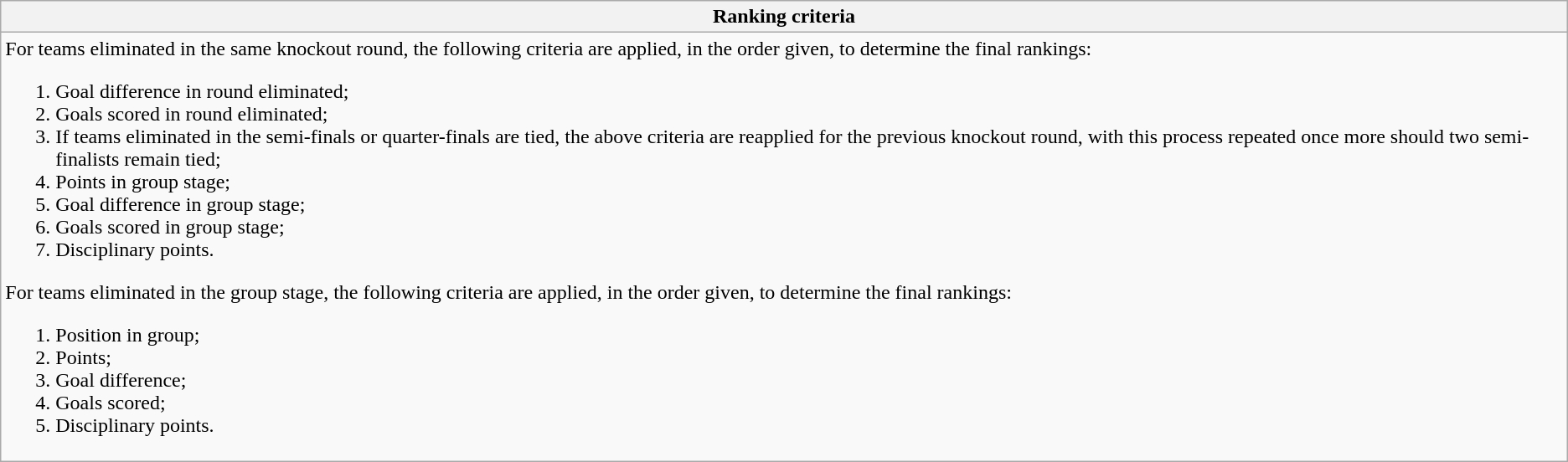<table class="wikitable collapsible collapsed">
<tr>
<th>Ranking criteria</th>
</tr>
<tr>
<td>For teams eliminated in the same knockout round, the following criteria are applied, in the order given, to determine the final rankings:<br><ol><li>Goal difference in round eliminated;</li><li>Goals scored in round eliminated;</li><li>If teams eliminated in the semi-finals or quarter-finals are tied, the above criteria are reapplied for the previous knockout round, with this process repeated once more should two semi-finalists remain tied;</li><li>Points in group stage;</li><li>Goal difference in group stage;</li><li>Goals scored in group stage;</li><li>Disciplinary points.</li></ol>For teams eliminated in the group stage, the following criteria are applied, in the order given, to determine the final rankings:<ol><li>Position in group;</li><li>Points;</li><li>Goal difference;</li><li>Goals scored;</li><li>Disciplinary points.</li></ol></td>
</tr>
</table>
